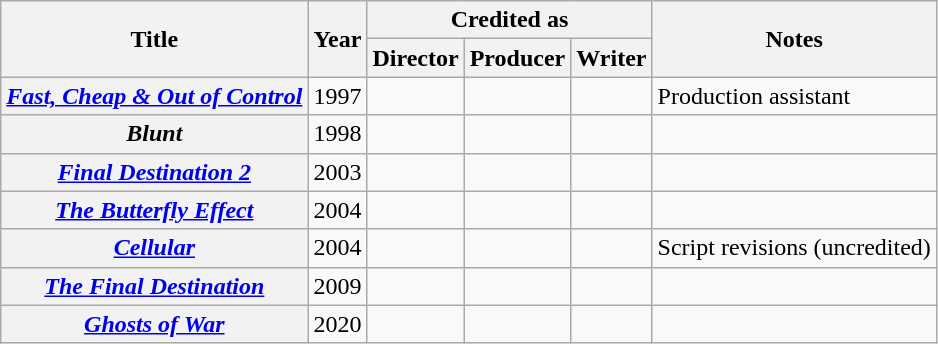<table class="wikitable plainrowheaders sortable">
<tr>
<th rowspan="2" scope="col">Title</th>
<th rowspan="2" scope="col">Year</th>
<th colspan="3" scope="col">Credited as</th>
<th rowspan="2" scope="col" class="unsortable">Notes</th>
</tr>
<tr>
<th>Director</th>
<th>Producer</th>
<th>Writer</th>
</tr>
<tr>
<th scope=row><em><a href='#'>Fast, Cheap & Out of Control</a></em></th>
<td>1997</td>
<td></td>
<td></td>
<td></td>
<td>Production assistant</td>
</tr>
<tr>
<th scope=row><em>Blunt</em></th>
<td>1998</td>
<td></td>
<td></td>
<td></td>
<td></td>
</tr>
<tr>
<th scope=row><em><a href='#'>Final Destination 2</a></em></th>
<td>2003</td>
<td></td>
<td></td>
<td></td>
<td></td>
</tr>
<tr>
<th scope=row><em><a href='#'>The Butterfly Effect</a></em></th>
<td>2004</td>
<td></td>
<td></td>
<td></td>
<td></td>
</tr>
<tr>
<th scope=row><em><a href='#'>Cellular</a></em></th>
<td>2004</td>
<td></td>
<td></td>
<td></td>
<td>Script revisions (uncredited)</td>
</tr>
<tr>
<th scope=row><em><a href='#'>The Final Destination</a></em></th>
<td>2009</td>
<td></td>
<td></td>
<td></td>
<td></td>
</tr>
<tr>
<th scope=row><em><a href='#'>Ghosts of War</a></em></th>
<td>2020</td>
<td></td>
<td></td>
<td></td>
<td></td>
</tr>
</table>
